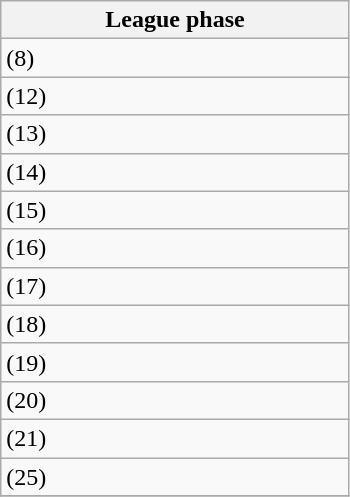<table class="wikitable">
<tr>
<th width=225>League phase</th>
</tr>
<tr>
<td> (8)</td>
</tr>
<tr>
<td> (12)</td>
</tr>
<tr>
<td> (13)</td>
</tr>
<tr>
<td> (14)</td>
</tr>
<tr>
<td> (15)</td>
</tr>
<tr>
<td> (16)</td>
</tr>
<tr>
<td> (17)</td>
</tr>
<tr>
<td> (18)</td>
</tr>
<tr>
<td> (19)</td>
</tr>
<tr>
<td> (20)</td>
</tr>
<tr>
<td> (21)</td>
</tr>
<tr>
<td> (25)</td>
</tr>
<tr>
</tr>
</table>
